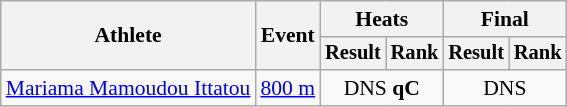<table class="wikitable" style="font-size:90%">
<tr>
<th rowspan=2>Athlete</th>
<th rowspan=2>Event</th>
<th colspan=2>Heats</th>
<th colspan=2>Final</th>
</tr>
<tr style="font-size:95%">
<th>Result</th>
<th>Rank</th>
<th>Result</th>
<th>Rank</th>
</tr>
<tr align=center>
<td align=left><a href='#'>Mariama Mamoudou Ittatou</a></td>
<td align=left><a href='#'>800 m</a></td>
<td colspan=2>DNS <strong>qC</strong></td>
<td colspan=2>DNS</td>
</tr>
</table>
